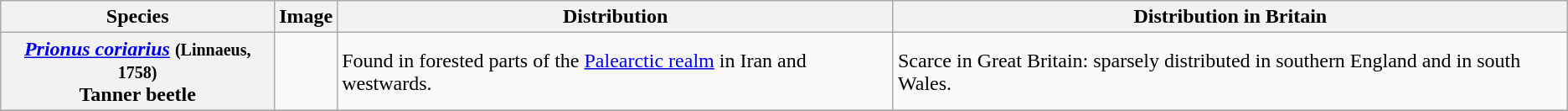<table class="wikitable">
<tr>
<th scope="col">Species</th>
<th scope="col">Image</th>
<th scope="col">Distribution</th>
<th scope="col">Distribution in Britain</th>
</tr>
<tr>
<th scope="row"><em><a href='#'>Prionus coriarius</a></em> <small>(Linnaeus, 1758)</small><br>Tanner beetle</th>
<td></td>
<td>Found in forested parts of the <a href='#'>Palearctic realm</a> in Iran and westwards.</td>
<td>Scarce in Great Britain: sparsely distributed in southern England and in south Wales.</td>
</tr>
<tr>
</tr>
</table>
